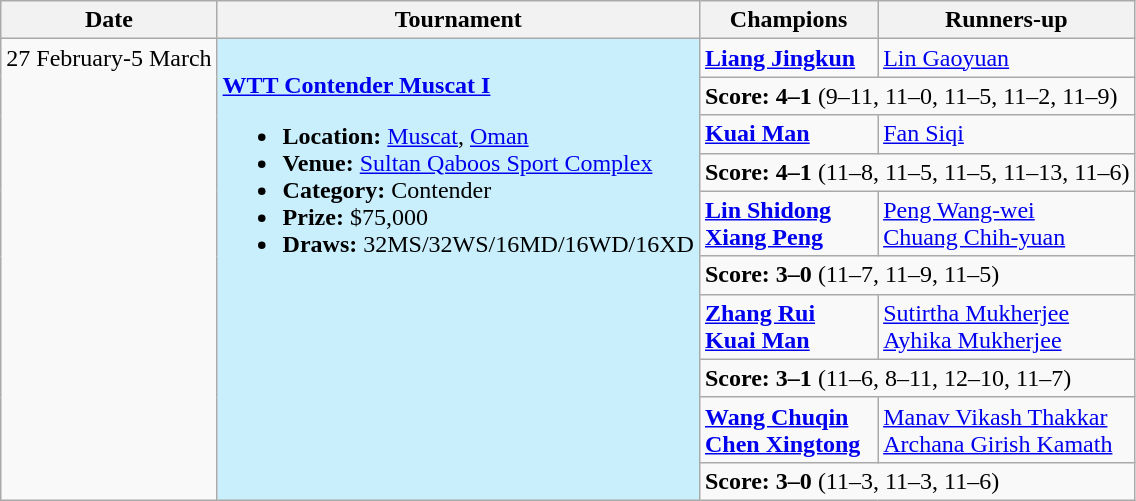<table class="wikitable">
<tr>
<th scope=col>Date</th>
<th scope=col>Tournament</th>
<th scope=col>Champions</th>
<th scope=col>Runners-up</th>
</tr>
<tr valign=top>
<td rowspan=10>27 February-5 March</td>
<td style="background:#C9EFFC;" rowspan="10"><br><strong><a href='#'>WTT Contender Muscat I</a></strong><ul><li><strong>Location:</strong> <a href='#'>Muscat</a>, <a href='#'>Oman</a></li><li><strong>Venue:</strong> <a href='#'>Sultan Qaboos Sport Complex</a></li><li><strong>Category:</strong> Contender</li><li><strong>Prize:</strong> $75,000</li><li><strong>Draws:</strong> 32MS/32WS/16MD/16WD/16XD</li></ul></td>
<td><strong> <a href='#'>Liang Jingkun</a></strong></td>
<td> <a href='#'>Lin Gaoyuan</a></td>
</tr>
<tr>
<td colspan=2><strong>Score: 4–1</strong> (9–11, 11–0, 11–5, 11–2, 11–9)</td>
</tr>
<tr valign=top>
<td><strong> <a href='#'>Kuai Man</a></strong></td>
<td> <a href='#'>Fan Siqi</a></td>
</tr>
<tr>
<td colspan=2><strong>Score: 4–1</strong> (11–8, 11–5, 11–5, 11–13, 11–6)</td>
</tr>
<tr valign=top>
<td><strong> <a href='#'>Lin Shidong</a><br> <a href='#'>Xiang Peng</a></strong></td>
<td> <a href='#'>Peng Wang-wei</a><br> <a href='#'>Chuang Chih-yuan</a></td>
</tr>
<tr>
<td colspan=2><strong>Score: 3–0</strong> (11–7, 11–9, 11–5)</td>
</tr>
<tr valign=top>
<td><strong> <a href='#'>Zhang Rui</a><br> <a href='#'>Kuai Man</a></strong></td>
<td> <a href='#'>Sutirtha Mukherjee</a><br> <a href='#'>Ayhika Mukherjee</a></td>
</tr>
<tr>
<td colspan=2><strong>Score: 3–1</strong> (11–6, 8–11, 12–10, 11–7)</td>
</tr>
<tr valign=top>
<td><strong> <a href='#'>Wang Chuqin</a><br> <a href='#'>Chen Xingtong</a></strong></td>
<td> <a href='#'>Manav Vikash Thakkar</a><br> <a href='#'>Archana Girish Kamath</a></td>
</tr>
<tr>
<td colspan=2><strong>Score: 3–0</strong> (11–3, 11–3, 11–6)</td>
</tr>
</table>
